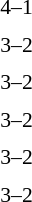<table style="font-size:90%">
<tr>
<th width="150"></th>
<th width="100"></th>
<th width="150"></th>
</tr>
<tr>
<td align="right"><strong></strong></td>
<td align="center">4–1</td>
<td></td>
</tr>
<tr>
<td></td>
<td></td>
<td></td>
</tr>
<tr>
<td align="right"><strong></strong></td>
<td align="center">3–2</td>
<td></td>
</tr>
<tr>
<td></td>
<td></td>
<td></td>
</tr>
<tr>
<td align="right"><strong></strong></td>
<td align="center">3–2</td>
<td></td>
</tr>
<tr>
<td></td>
<td></td>
<td></td>
</tr>
<tr>
<td align="right"><strong></strong></td>
<td align="center">3–2</td>
<td></td>
</tr>
<tr>
<td></td>
<td></td>
<td></td>
</tr>
<tr>
<td align="right"><strong></strong></td>
<td align="center">3–2</td>
<td></td>
</tr>
<tr>
<td></td>
<td></td>
<td></td>
</tr>
<tr>
<td align="right"><strong></strong></td>
<td align="center">3–2</td>
<td></td>
</tr>
<tr>
<td></td>
<td></td>
<td></td>
</tr>
</table>
